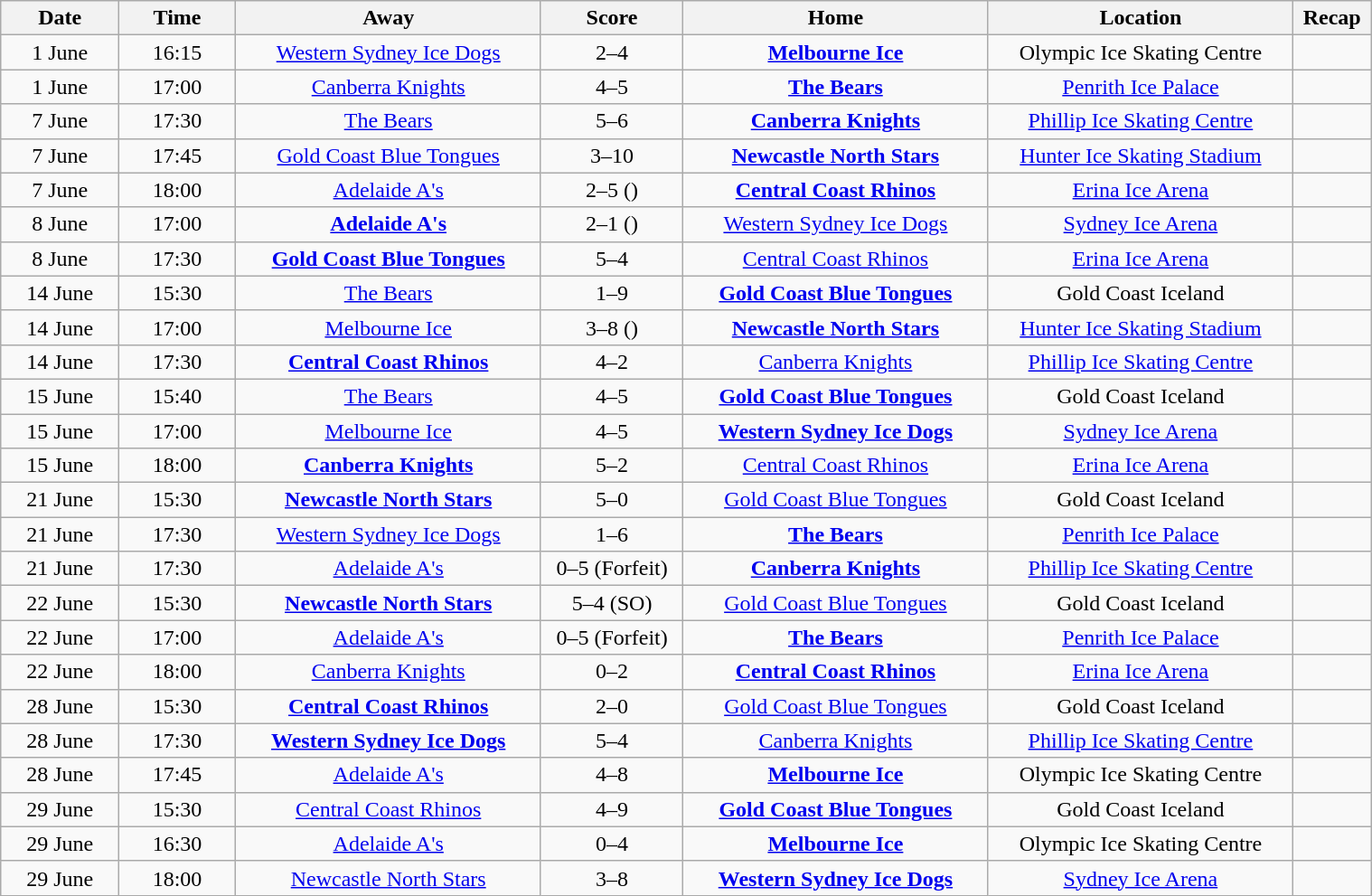<table class="wikitable" width="80%" style="margin: 1em auto 1em auto">
<tr>
<th width="5%">Date</th>
<th width="5%">Time</th>
<th width="13%">Away</th>
<th width="6%">Score</th>
<th width="13%">Home</th>
<th width="13%">Location</th>
<th width="1%">Recap</th>
</tr>
<tr align="center">
<td>1 June</td>
<td>16:15</td>
<td><a href='#'>Western Sydney Ice Dogs</a></td>
<td>2–4</td>
<td><strong><a href='#'>Melbourne Ice</a></strong></td>
<td>Olympic Ice Skating Centre</td>
<td></td>
</tr>
<tr align="center">
<td>1 June</td>
<td>17:00</td>
<td><a href='#'>Canberra Knights</a></td>
<td>4–5</td>
<td><strong><a href='#'>The Bears</a></strong></td>
<td><a href='#'>Penrith Ice Palace</a></td>
<td></td>
</tr>
<tr align="center">
<td>7 June</td>
<td>17:30</td>
<td><a href='#'>The Bears</a></td>
<td>5–6</td>
<td><strong><a href='#'>Canberra Knights</a></strong></td>
<td><a href='#'>Phillip Ice Skating Centre</a></td>
<td></td>
</tr>
<tr align="center">
<td>7 June</td>
<td>17:45</td>
<td><a href='#'>Gold Coast Blue Tongues</a></td>
<td>3–10</td>
<td><strong><a href='#'>Newcastle North Stars</a></strong></td>
<td><a href='#'>Hunter Ice Skating Stadium</a></td>
<td></td>
</tr>
<tr align="center">
<td>7 June</td>
<td>18:00</td>
<td><a href='#'>Adelaide A's</a></td>
<td>2–5 ()</td>
<td><strong><a href='#'>Central Coast Rhinos</a></strong></td>
<td><a href='#'>Erina Ice Arena</a></td>
<td></td>
</tr>
<tr align="center">
<td>8 June</td>
<td>17:00</td>
<td><strong><a href='#'>Adelaide A's</a></strong></td>
<td>2–1 ()</td>
<td><a href='#'>Western Sydney Ice Dogs</a></td>
<td><a href='#'>Sydney Ice Arena</a></td>
<td></td>
</tr>
<tr align="center">
<td>8 June</td>
<td>17:30</td>
<td><strong><a href='#'>Gold Coast Blue Tongues</a></strong></td>
<td>5–4</td>
<td><a href='#'>Central Coast Rhinos</a></td>
<td><a href='#'>Erina Ice Arena</a></td>
<td></td>
</tr>
<tr align="center">
<td>14 June</td>
<td>15:30</td>
<td><a href='#'>The Bears</a></td>
<td>1–9</td>
<td><strong><a href='#'>Gold Coast Blue Tongues</a></strong></td>
<td>Gold Coast Iceland</td>
<td></td>
</tr>
<tr align="center">
<td>14 June</td>
<td>17:00</td>
<td><a href='#'>Melbourne Ice</a></td>
<td>3–8 ()</td>
<td><strong><a href='#'>Newcastle North Stars</a></strong></td>
<td><a href='#'>Hunter Ice Skating Stadium</a></td>
<td></td>
</tr>
<tr align="center">
<td>14 June</td>
<td>17:30</td>
<td><strong><a href='#'>Central Coast Rhinos</a></strong></td>
<td>4–2</td>
<td><a href='#'>Canberra Knights</a></td>
<td><a href='#'>Phillip Ice Skating Centre</a></td>
<td></td>
</tr>
<tr align="center">
<td>15 June</td>
<td>15:40</td>
<td><a href='#'>The Bears</a></td>
<td>4–5</td>
<td><strong><a href='#'>Gold Coast Blue Tongues</a></strong></td>
<td>Gold Coast Iceland</td>
<td></td>
</tr>
<tr align="center">
<td>15 June</td>
<td>17:00</td>
<td><a href='#'>Melbourne Ice</a></td>
<td>4–5</td>
<td><strong><a href='#'>Western Sydney Ice Dogs</a></strong></td>
<td><a href='#'>Sydney Ice Arena</a></td>
<td></td>
</tr>
<tr align="center">
<td>15 June</td>
<td>18:00</td>
<td><strong><a href='#'>Canberra Knights</a></strong></td>
<td>5–2</td>
<td><a href='#'>Central Coast Rhinos</a></td>
<td><a href='#'>Erina Ice Arena</a></td>
<td></td>
</tr>
<tr align="center">
<td>21 June</td>
<td>15:30</td>
<td><strong><a href='#'>Newcastle North Stars</a></strong></td>
<td>5–0</td>
<td><a href='#'>Gold Coast Blue Tongues</a></td>
<td>Gold Coast Iceland</td>
<td></td>
</tr>
<tr align="center">
<td>21 June</td>
<td>17:30</td>
<td><a href='#'>Western Sydney Ice Dogs</a></td>
<td>1–6</td>
<td><strong><a href='#'>The Bears</a></strong></td>
<td><a href='#'>Penrith Ice Palace</a></td>
<td></td>
</tr>
<tr align="center">
<td>21 June</td>
<td>17:30</td>
<td><a href='#'>Adelaide A's</a></td>
<td>0–5 (Forfeit)</td>
<td><strong><a href='#'>Canberra Knights</a></strong></td>
<td><a href='#'>Phillip Ice Skating Centre</a></td>
<td></td>
</tr>
<tr align="center">
<td>22 June</td>
<td>15:30</td>
<td><strong><a href='#'>Newcastle North Stars</a></strong></td>
<td>5–4 (SO)</td>
<td><a href='#'>Gold Coast Blue Tongues</a></td>
<td>Gold Coast Iceland</td>
<td></td>
</tr>
<tr align="center">
<td>22 June</td>
<td>17:00</td>
<td><a href='#'>Adelaide A's</a></td>
<td>0–5 (Forfeit)</td>
<td><strong><a href='#'>The Bears</a></strong></td>
<td><a href='#'>Penrith Ice Palace</a></td>
<td></td>
</tr>
<tr align="center">
<td>22 June</td>
<td>18:00</td>
<td><a href='#'>Canberra Knights</a></td>
<td>0–2</td>
<td><strong><a href='#'>Central Coast Rhinos</a></strong></td>
<td><a href='#'>Erina Ice Arena</a></td>
<td></td>
</tr>
<tr align="center">
<td>28 June</td>
<td>15:30</td>
<td><strong><a href='#'>Central Coast Rhinos</a></strong></td>
<td>2–0</td>
<td><a href='#'>Gold Coast Blue Tongues</a></td>
<td>Gold Coast Iceland</td>
<td></td>
</tr>
<tr align="center">
<td>28 June</td>
<td>17:30</td>
<td><strong><a href='#'>Western Sydney Ice Dogs</a></strong></td>
<td>5–4</td>
<td><a href='#'>Canberra Knights</a></td>
<td><a href='#'>Phillip Ice Skating Centre</a></td>
<td></td>
</tr>
<tr align="center">
<td>28 June</td>
<td>17:45</td>
<td><a href='#'>Adelaide A's</a></td>
<td>4–8</td>
<td><strong><a href='#'>Melbourne Ice</a></strong></td>
<td>Olympic Ice Skating Centre</td>
<td></td>
</tr>
<tr align="center">
<td>29 June</td>
<td>15:30</td>
<td><a href='#'>Central Coast Rhinos</a></td>
<td>4–9</td>
<td><strong><a href='#'>Gold Coast Blue Tongues</a></strong></td>
<td>Gold Coast Iceland</td>
<td></td>
</tr>
<tr align="center">
<td>29 June</td>
<td>16:30</td>
<td><a href='#'>Adelaide A's</a></td>
<td>0–4</td>
<td><strong><a href='#'>Melbourne Ice</a></strong></td>
<td>Olympic Ice Skating Centre</td>
<td></td>
</tr>
<tr align="center">
<td>29 June</td>
<td>18:00</td>
<td><a href='#'>Newcastle North Stars</a></td>
<td>3–8</td>
<td><strong><a href='#'>Western Sydney Ice Dogs</a></strong></td>
<td><a href='#'>Sydney Ice Arena</a></td>
<td></td>
</tr>
</table>
